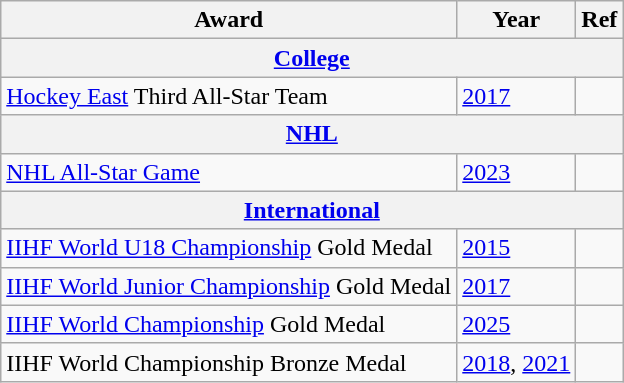<table class="wikitable">
<tr>
<th>Award</th>
<th>Year</th>
<th>Ref</th>
</tr>
<tr>
<th colspan="3"><a href='#'>College</a></th>
</tr>
<tr>
<td><a href='#'>Hockey East</a> Third All-Star Team</td>
<td><a href='#'>2017</a></td>
<td></td>
</tr>
<tr>
<th colspan="3"><a href='#'>NHL</a></th>
</tr>
<tr>
<td><a href='#'>NHL All-Star Game</a></td>
<td><a href='#'>2023</a></td>
<td></td>
</tr>
<tr>
<th colspan="3"><a href='#'>International</a></th>
</tr>
<tr>
<td><a href='#'>IIHF World U18 Championship</a> Gold Medal</td>
<td><a href='#'>2015</a></td>
<td></td>
</tr>
<tr>
<td><a href='#'>IIHF World Junior Championship</a> Gold Medal</td>
<td><a href='#'>2017</a></td>
<td></td>
</tr>
<tr>
<td><a href='#'>IIHF World Championship</a> Gold Medal</td>
<td><a href='#'>2025</a></td>
<td></td>
</tr>
<tr>
<td>IIHF World Championship Bronze Medal</td>
<td><a href='#'>2018</a>, <a href='#'>2021</a></td>
<td></td>
</tr>
</table>
